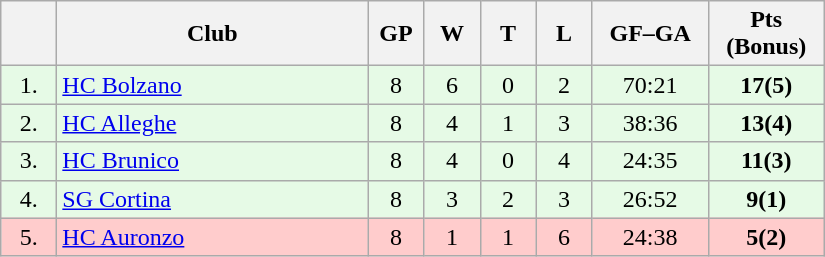<table class="wikitable">
<tr>
<th width="30"></th>
<th width="200">Club</th>
<th width="30">GP</th>
<th width="30">W</th>
<th width="30">T</th>
<th width="30">L</th>
<th width="70">GF–GA</th>
<th width="70">Pts (Bonus)</th>
</tr>
<tr bgcolor="#e6fae6" align="center">
<td>1.</td>
<td align="left"><a href='#'>HC Bolzano</a></td>
<td>8</td>
<td>6</td>
<td>0</td>
<td>2</td>
<td>70:21</td>
<td><strong>17(5)</strong></td>
</tr>
<tr bgcolor="#e6fae6" align="center">
<td>2.</td>
<td align="left"><a href='#'>HC Alleghe</a></td>
<td>8</td>
<td>4</td>
<td>1</td>
<td>3</td>
<td>38:36</td>
<td><strong>13(4)</strong></td>
</tr>
<tr bgcolor="#e6fae6" align="center">
<td>3.</td>
<td align="left"><a href='#'>HC Brunico</a></td>
<td>8</td>
<td>4</td>
<td>0</td>
<td>4</td>
<td>24:35</td>
<td><strong>11(3)</strong></td>
</tr>
<tr bgcolor="#e6fae6" align="center">
<td>4.</td>
<td align="left"><a href='#'>SG Cortina</a></td>
<td>8</td>
<td>3</td>
<td>2</td>
<td>3</td>
<td>26:52</td>
<td><strong>9(1)</strong></td>
</tr>
<tr bgcolor="#FFCCCC" align="center">
<td>5.</td>
<td align="left"><a href='#'>HC Auronzo</a></td>
<td>8</td>
<td>1</td>
<td>1</td>
<td>6</td>
<td>24:38</td>
<td><strong>5(2)</strong></td>
</tr>
</table>
